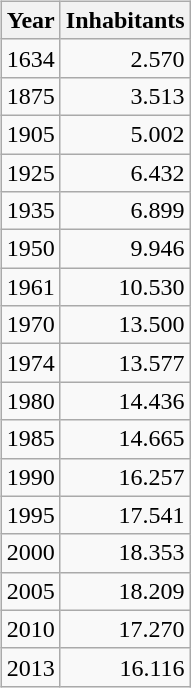<table>
<tr valign="top">
<td><br><table class="wikitable">
<tr>
<th>Year</th>
<th>Inhabitants</th>
</tr>
<tr>
<td>1634</td>
<td align="right">2.570</td>
</tr>
<tr>
<td>1875</td>
<td align="right">3.513</td>
</tr>
<tr>
<td>1905</td>
<td align="right">5.002</td>
</tr>
<tr>
<td>1925</td>
<td align="right">6.432</td>
</tr>
<tr>
<td>1935</td>
<td align="right">6.899</td>
</tr>
<tr>
<td>1950</td>
<td align="right">9.946</td>
</tr>
<tr>
<td>1961</td>
<td align="right">10.530</td>
</tr>
<tr>
<td>1970</td>
<td align="right">13.500</td>
</tr>
<tr>
<td>1974</td>
<td align="right">13.577</td>
</tr>
<tr>
<td>1980</td>
<td align="right">14.436</td>
</tr>
<tr>
<td>1985</td>
<td align="right">14.665</td>
</tr>
<tr>
<td>1990</td>
<td align="right">16.257</td>
</tr>
<tr>
<td>1995</td>
<td align="right">17.541</td>
</tr>
<tr>
<td>2000</td>
<td align="right">18.353</td>
</tr>
<tr>
<td>2005</td>
<td align="right">18.209</td>
</tr>
<tr>
<td>2010</td>
<td align="right">17.270</td>
</tr>
<tr>
<td>2013</td>
<td align="right">16.116</td>
</tr>
</table>
</td>
</tr>
</table>
